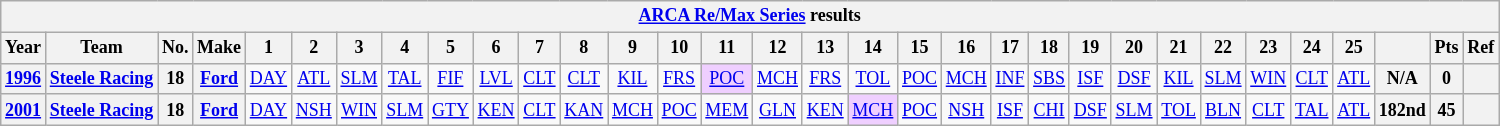<table class="wikitable" style="text-align:center; font-size:75%">
<tr>
<th colspan=45><a href='#'>ARCA Re/Max Series</a> results</th>
</tr>
<tr>
<th>Year</th>
<th>Team</th>
<th>No.</th>
<th>Make</th>
<th>1</th>
<th>2</th>
<th>3</th>
<th>4</th>
<th>5</th>
<th>6</th>
<th>7</th>
<th>8</th>
<th>9</th>
<th>10</th>
<th>11</th>
<th>12</th>
<th>13</th>
<th>14</th>
<th>15</th>
<th>16</th>
<th>17</th>
<th>18</th>
<th>19</th>
<th>20</th>
<th>21</th>
<th>22</th>
<th>23</th>
<th>24</th>
<th>25</th>
<th></th>
<th>Pts</th>
<th>Ref</th>
</tr>
<tr>
<th><a href='#'>1996</a></th>
<th><a href='#'>Steele Racing</a></th>
<th>18</th>
<th><a href='#'>Ford</a></th>
<td><a href='#'>DAY</a></td>
<td><a href='#'>ATL</a></td>
<td><a href='#'>SLM</a></td>
<td><a href='#'>TAL</a></td>
<td><a href='#'>FIF</a></td>
<td><a href='#'>LVL</a></td>
<td><a href='#'>CLT</a></td>
<td><a href='#'>CLT</a></td>
<td><a href='#'>KIL</a></td>
<td><a href='#'>FRS</a></td>
<td style="background:#EFCFFF;"><a href='#'>POC</a><br></td>
<td><a href='#'>MCH</a></td>
<td><a href='#'>FRS</a></td>
<td><a href='#'>TOL</a></td>
<td><a href='#'>POC</a></td>
<td><a href='#'>MCH</a></td>
<td><a href='#'>INF</a></td>
<td><a href='#'>SBS</a></td>
<td><a href='#'>ISF</a></td>
<td><a href='#'>DSF</a></td>
<td><a href='#'>KIL</a></td>
<td><a href='#'>SLM</a></td>
<td><a href='#'>WIN</a></td>
<td><a href='#'>CLT</a></td>
<td><a href='#'>ATL</a></td>
<th>N/A</th>
<th>0</th>
<th></th>
</tr>
<tr>
<th><a href='#'>2001</a></th>
<th><a href='#'>Steele Racing</a></th>
<th>18</th>
<th><a href='#'>Ford</a></th>
<td><a href='#'>DAY</a></td>
<td><a href='#'>NSH</a></td>
<td><a href='#'>WIN</a></td>
<td><a href='#'>SLM</a></td>
<td><a href='#'>GTY</a></td>
<td><a href='#'>KEN</a></td>
<td><a href='#'>CLT</a></td>
<td><a href='#'>KAN</a></td>
<td><a href='#'>MCH</a></td>
<td><a href='#'>POC</a></td>
<td><a href='#'>MEM</a></td>
<td><a href='#'>GLN</a></td>
<td><a href='#'>KEN</a></td>
<td style="background:#EFCFFF;"><a href='#'>MCH</a><br></td>
<td><a href='#'>POC</a></td>
<td><a href='#'>NSH</a></td>
<td><a href='#'>ISF</a></td>
<td><a href='#'>CHI</a></td>
<td><a href='#'>DSF</a></td>
<td><a href='#'>SLM</a></td>
<td><a href='#'>TOL</a></td>
<td><a href='#'>BLN</a></td>
<td><a href='#'>CLT</a></td>
<td><a href='#'>TAL</a></td>
<td><a href='#'>ATL</a></td>
<th>182nd</th>
<th>45</th>
<th></th>
</tr>
</table>
